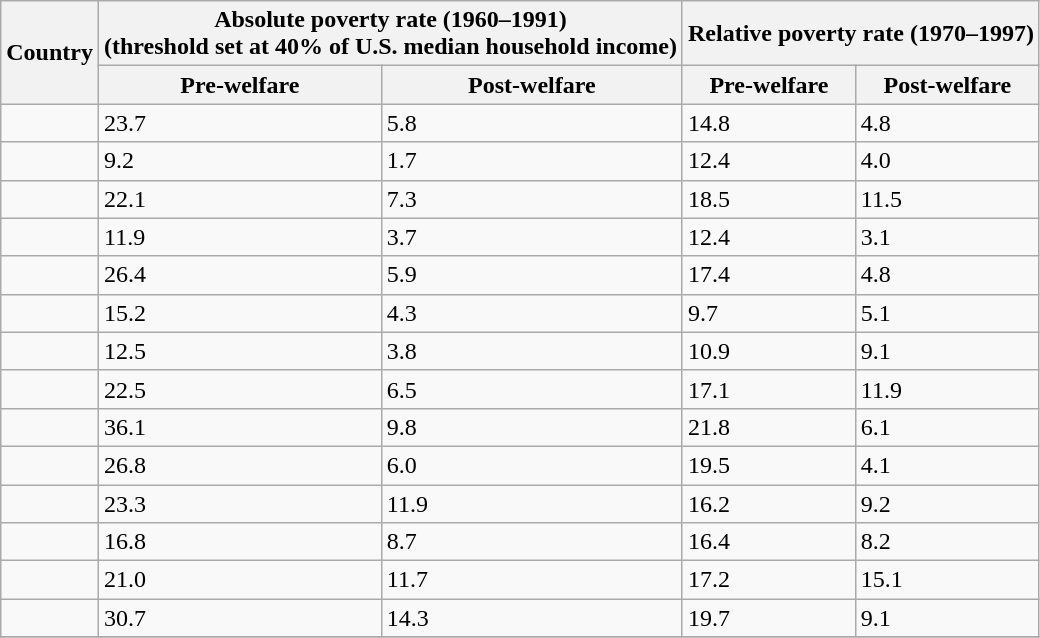<table class="sortable wikitable">
<tr>
<th rowspan=2>Country</th>
<th colspan=2>Absolute poverty rate (1960–1991)<br>(threshold set at 40% of U.S. median household income)</th>
<th colspan=2>Relative poverty rate (1970–1997)</th>
</tr>
<tr>
<th>Pre-welfare</th>
<th>Post-welfare</th>
<th>Pre-welfare</th>
<th>Post-welfare</th>
</tr>
<tr>
<td></td>
<td>23.7</td>
<td>5.8</td>
<td>14.8</td>
<td>4.8</td>
</tr>
<tr>
<td></td>
<td>9.2</td>
<td>1.7</td>
<td>12.4</td>
<td>4.0</td>
</tr>
<tr>
<td></td>
<td>22.1</td>
<td>7.3</td>
<td>18.5</td>
<td>11.5</td>
</tr>
<tr>
<td></td>
<td>11.9</td>
<td>3.7</td>
<td>12.4</td>
<td>3.1</td>
</tr>
<tr>
<td></td>
<td>26.4</td>
<td>5.9</td>
<td>17.4</td>
<td>4.8</td>
</tr>
<tr>
<td></td>
<td>15.2</td>
<td>4.3</td>
<td>9.7</td>
<td>5.1</td>
</tr>
<tr>
<td></td>
<td>12.5</td>
<td>3.8</td>
<td>10.9</td>
<td>9.1</td>
</tr>
<tr>
<td></td>
<td>22.5</td>
<td>6.5</td>
<td>17.1</td>
<td>11.9</td>
</tr>
<tr>
<td></td>
<td>36.1</td>
<td>9.8</td>
<td>21.8</td>
<td>6.1</td>
</tr>
<tr>
<td></td>
<td>26.8</td>
<td>6.0</td>
<td>19.5</td>
<td>4.1</td>
</tr>
<tr>
<td></td>
<td>23.3</td>
<td>11.9</td>
<td>16.2</td>
<td>9.2</td>
</tr>
<tr>
<td></td>
<td>16.8</td>
<td>8.7</td>
<td>16.4</td>
<td>8.2</td>
</tr>
<tr>
<td></td>
<td>21.0</td>
<td>11.7</td>
<td>17.2</td>
<td>15.1</td>
</tr>
<tr>
<td></td>
<td>30.7</td>
<td>14.3</td>
<td>19.7</td>
<td>9.1</td>
</tr>
<tr>
</tr>
</table>
